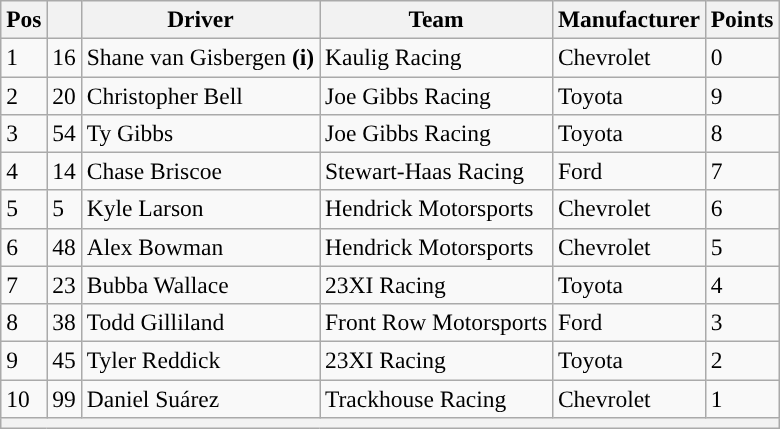<table class="wikitable" style="font-size:98%">
<tr>
<th>Pos</th>
<th></th>
<th>Driver</th>
<th>Team</th>
<th>Manufacturer</th>
<th>Points</th>
</tr>
<tr>
<td>1</td>
<td>16</td>
<td>Shane van Gisbergen <strong>(i)</strong></td>
<td>Kaulig Racing</td>
<td>Chevrolet</td>
<td>0</td>
</tr>
<tr>
<td>2</td>
<td>20</td>
<td>Christopher Bell</td>
<td>Joe Gibbs Racing</td>
<td>Toyota</td>
<td>9</td>
</tr>
<tr>
<td>3</td>
<td>54</td>
<td>Ty Gibbs</td>
<td>Joe Gibbs Racing</td>
<td>Toyota</td>
<td>8</td>
</tr>
<tr>
<td>4</td>
<td>14</td>
<td>Chase Briscoe</td>
<td>Stewart-Haas Racing</td>
<td>Ford</td>
<td>7</td>
</tr>
<tr>
<td>5</td>
<td>5</td>
<td>Kyle Larson</td>
<td>Hendrick Motorsports</td>
<td>Chevrolet</td>
<td>6</td>
</tr>
<tr>
<td>6</td>
<td>48</td>
<td>Alex Bowman</td>
<td>Hendrick Motorsports</td>
<td>Chevrolet</td>
<td>5</td>
</tr>
<tr>
<td>7</td>
<td>23</td>
<td>Bubba Wallace</td>
<td>23XI Racing</td>
<td>Toyota</td>
<td>4</td>
</tr>
<tr>
<td>8</td>
<td>38</td>
<td>Todd Gilliland</td>
<td>Front Row Motorsports</td>
<td>Ford</td>
<td>3</td>
</tr>
<tr>
<td>9</td>
<td>45</td>
<td>Tyler Reddick</td>
<td>23XI Racing</td>
<td>Toyota</td>
<td>2</td>
</tr>
<tr>
<td>10</td>
<td>99</td>
<td>Daniel Suárez</td>
<td>Trackhouse Racing</td>
<td>Chevrolet</td>
<td>1</td>
</tr>
<tr>
<th colspan="6"></th>
</tr>
</table>
